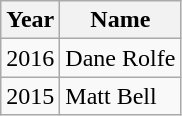<table class="wikitable">
<tr>
<th>Year</th>
<th>Name</th>
</tr>
<tr>
<td>2016</td>
<td>Dane Rolfe</td>
</tr>
<tr>
<td>2015</td>
<td>Matt Bell</td>
</tr>
</table>
